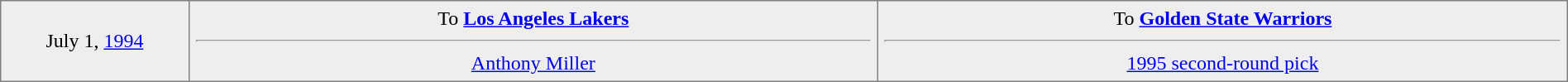<table border="1" style="border-collapse:collapse; text-align:center; width:100%;"  cellpadding="5">
<tr style="background:#eee;">
<td style="width:12%">July 1, <a href='#'>1994</a></td>
<td style="width:44%" valign="top">To <strong><a href='#'>Los Angeles Lakers</a></strong><hr><a href='#'>Anthony Miller</a></td>
<td style="width:44%" valign="top">To <strong><a href='#'>Golden State Warriors</a></strong><hr><a href='#'>1995 second-round pick</a></td>
</tr>
</table>
